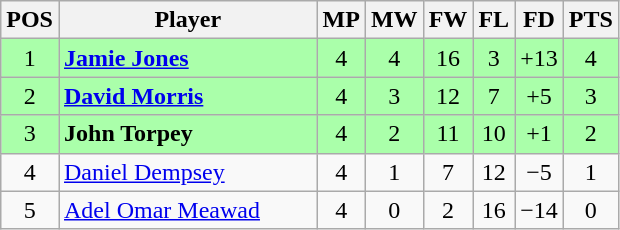<table class="wikitable" style="text-align: center;">
<tr>
<th width=20>POS</th>
<th width=165>Player</th>
<th width=20>MP</th>
<th width=20>MW</th>
<th width=20>FW</th>
<th width=20>FL</th>
<th width=20>FD</th>
<th width=20>PTS</th>
</tr>
<tr style="background:#afa;">
<td>1</td>
<td style="text-align:left;"> <strong><a href='#'>Jamie Jones</a></strong></td>
<td>4</td>
<td>4</td>
<td>16</td>
<td>3</td>
<td>+13</td>
<td>4</td>
</tr>
<tr style="background:#afa;">
<td>2</td>
<td style="text-align:left;"> <strong><a href='#'>David Morris</a></strong></td>
<td>4</td>
<td>3</td>
<td>12</td>
<td>7</td>
<td>+5</td>
<td>3</td>
</tr>
<tr style="background:#afa;">
<td>3</td>
<td style="text-align:left;"> <strong>John Torpey</strong></td>
<td>4</td>
<td>2</td>
<td>11</td>
<td>10</td>
<td>+1</td>
<td>2</td>
</tr>
<tr>
<td>4</td>
<td style="text-align:left;"> <a href='#'>Daniel Dempsey</a></td>
<td>4</td>
<td>1</td>
<td>7</td>
<td>12</td>
<td>−5</td>
<td>1</td>
</tr>
<tr>
<td>5</td>
<td style="text-align:left;"> <a href='#'>Adel Omar Meawad</a></td>
<td>4</td>
<td>0</td>
<td>2</td>
<td>16</td>
<td>−14</td>
<td>0</td>
</tr>
</table>
